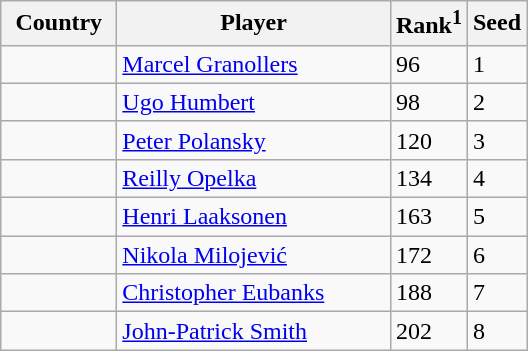<table class="sortable wikitable">
<tr>
<th width="70">Country</th>
<th width="175">Player</th>
<th>Rank<sup>1</sup></th>
<th>Seed</th>
</tr>
<tr>
<td></td>
<td><a href='#'>Marcel Granollers</a></td>
<td>96</td>
<td>1</td>
</tr>
<tr>
<td></td>
<td><a href='#'>Ugo Humbert</a></td>
<td>98</td>
<td>2</td>
</tr>
<tr>
<td></td>
<td><a href='#'>Peter Polansky</a></td>
<td>120</td>
<td>3</td>
</tr>
<tr>
<td></td>
<td><a href='#'>Reilly Opelka</a></td>
<td>134</td>
<td>4</td>
</tr>
<tr>
<td></td>
<td><a href='#'>Henri Laaksonen</a></td>
<td>163</td>
<td>5</td>
</tr>
<tr>
<td></td>
<td><a href='#'>Nikola Milojević</a></td>
<td>172</td>
<td>6</td>
</tr>
<tr>
<td></td>
<td><a href='#'>Christopher Eubanks</a></td>
<td>188</td>
<td>7</td>
</tr>
<tr>
<td></td>
<td><a href='#'>John-Patrick Smith</a></td>
<td>202</td>
<td>8</td>
</tr>
</table>
